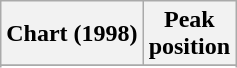<table class="wikitable sortable">
<tr>
<th align="left">Chart (1998)</th>
<th align="center">Peak<br>position</th>
</tr>
<tr>
</tr>
<tr>
</tr>
</table>
